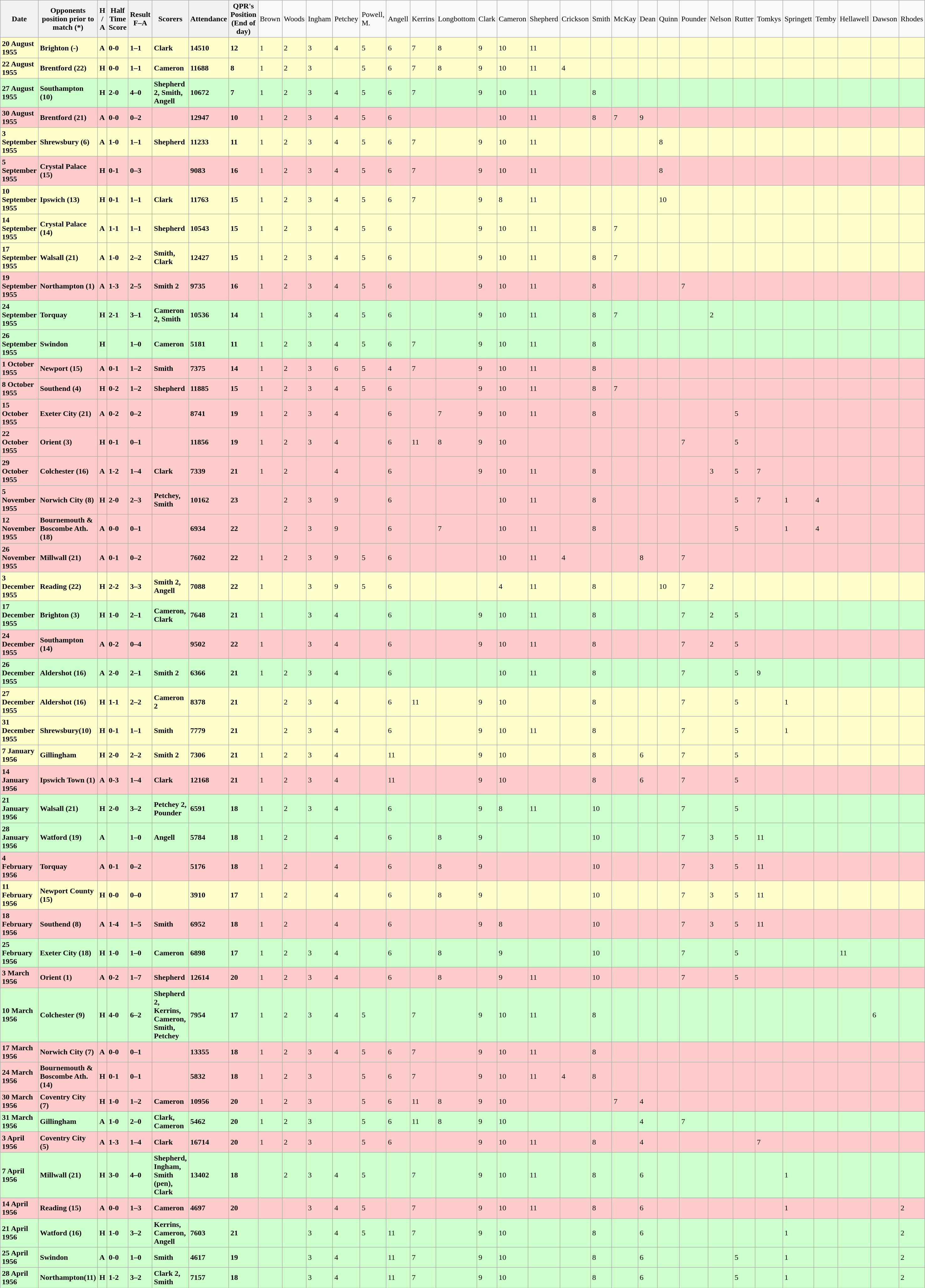<table class="wikitable">
<tr>
<th><strong>Date</strong></th>
<th><strong>Opponents position prior to match (*)</strong></th>
<th><strong>H / A</strong></th>
<th><strong>Half Time Score</strong></th>
<th><strong>Result<br>F–A</strong></th>
<th><strong>Scorers</strong></th>
<th><strong>Attendance</strong></th>
<th><strong>QPR's Position (End of day)</strong></th>
<td>Brown</td>
<td>Woods</td>
<td>Ingham</td>
<td>Petchey</td>
<td>Powell, M.</td>
<td>Angell</td>
<td>Kerrins</td>
<td>Longbottom</td>
<td>Clark</td>
<td>Cameron</td>
<td>Shepherd</td>
<td>Crickson</td>
<td>Smith</td>
<td>McKay</td>
<td>Dean</td>
<td>Quinn</td>
<td>Pounder</td>
<td>Nelson</td>
<td>Rutter</td>
<td>Tomkys</td>
<td>Springett</td>
<td>Temby</td>
<td>Hellawell</td>
<td>Dawson</td>
<td>Rhodes</td>
</tr>
<tr bgcolor="#FFFFCC">
<td><strong>20 August 1955</strong></td>
<td><strong>Brighton (-)</strong></td>
<td><strong>A</strong></td>
<td><strong>0-0</strong></td>
<td><strong>1–1</strong></td>
<td><strong>Clark</strong></td>
<td><strong>14510</strong></td>
<td><strong>12</strong></td>
<td>1</td>
<td>2</td>
<td>3</td>
<td>4</td>
<td>5</td>
<td>6</td>
<td>7</td>
<td>8</td>
<td>9</td>
<td>10</td>
<td>11</td>
<td></td>
<td></td>
<td></td>
<td></td>
<td></td>
<td></td>
<td></td>
<td></td>
<td></td>
<td></td>
<td></td>
<td></td>
<td></td>
<td></td>
</tr>
<tr bgcolor="#FFFFCC">
<td><strong>22 August 1955</strong></td>
<td><strong>Brentford (22)</strong></td>
<td><strong>H</strong></td>
<td><strong>0-0</strong></td>
<td><strong>1–1</strong></td>
<td><strong>Cameron</strong></td>
<td><strong>11688</strong></td>
<td><strong>8</strong></td>
<td>1</td>
<td>2</td>
<td>3</td>
<td></td>
<td>5</td>
<td>6</td>
<td>7</td>
<td>8</td>
<td>9</td>
<td>10</td>
<td>11</td>
<td>4</td>
<td></td>
<td></td>
<td></td>
<td></td>
<td></td>
<td></td>
<td></td>
<td></td>
<td></td>
<td></td>
<td></td>
<td></td>
<td></td>
</tr>
<tr bgcolor="#ccffcc">
<td><strong>27 August 1955</strong></td>
<td><strong>Southampton (10)</strong></td>
<td><strong>H</strong></td>
<td><strong>2-0</strong></td>
<td><strong>4–0</strong></td>
<td><strong>Shepherd 2, Smith, Angell</strong></td>
<td><strong>10672</strong></td>
<td><strong>7</strong></td>
<td>1</td>
<td>2</td>
<td>3</td>
<td>4</td>
<td>5</td>
<td>6</td>
<td>7</td>
<td></td>
<td>9</td>
<td>10</td>
<td>11</td>
<td></td>
<td>8</td>
<td></td>
<td></td>
<td></td>
<td></td>
<td></td>
<td></td>
<td></td>
<td></td>
<td></td>
<td></td>
<td></td>
<td></td>
</tr>
<tr bgcolor="#ffcccc">
<td><strong>30 August 1955</strong></td>
<td><strong>Brentford (21)</strong></td>
<td><strong>A</strong></td>
<td><strong>0-0</strong></td>
<td><strong>0–2</strong></td>
<td></td>
<td><strong>12947</strong></td>
<td><strong>10</strong></td>
<td>1</td>
<td>2</td>
<td>3</td>
<td>4</td>
<td>5</td>
<td>6</td>
<td></td>
<td></td>
<td></td>
<td>10</td>
<td>11</td>
<td></td>
<td>8</td>
<td>7</td>
<td>9</td>
<td></td>
<td></td>
<td></td>
<td></td>
<td></td>
<td></td>
<td></td>
<td></td>
<td></td>
<td></td>
</tr>
<tr bgcolor="#FFFFCC">
<td><strong>3 September 1955</strong></td>
<td><strong>Shrewsbury (6)</strong></td>
<td><strong>A</strong></td>
<td><strong>1-0</strong></td>
<td><strong>1–1</strong></td>
<td><strong>Shepherd</strong></td>
<td><strong>11233</strong></td>
<td><strong>11</strong></td>
<td>1</td>
<td>2</td>
<td>3</td>
<td>4</td>
<td>5</td>
<td>6</td>
<td>7</td>
<td></td>
<td>9</td>
<td>10</td>
<td>11</td>
<td></td>
<td></td>
<td></td>
<td></td>
<td>8</td>
<td></td>
<td></td>
<td></td>
<td></td>
<td></td>
<td></td>
<td></td>
<td></td>
<td></td>
</tr>
<tr bgcolor="#ffcccc">
<td><strong>5 September 1955</strong></td>
<td><strong>Crystal Palace (15)</strong></td>
<td><strong>H</strong></td>
<td><strong>0-1</strong></td>
<td><strong>0–3</strong></td>
<td></td>
<td><strong>9083</strong></td>
<td><strong>16</strong></td>
<td>1</td>
<td>2</td>
<td>3</td>
<td>4</td>
<td>5</td>
<td>6</td>
<td>7</td>
<td></td>
<td>9</td>
<td>10</td>
<td>11</td>
<td></td>
<td></td>
<td></td>
<td></td>
<td>8</td>
<td></td>
<td></td>
<td></td>
<td></td>
<td></td>
<td></td>
<td></td>
<td></td>
<td></td>
</tr>
<tr bgcolor="#FFFFCC">
<td><strong>10 September 1955</strong></td>
<td><strong>Ipswich (13)</strong></td>
<td><strong>H</strong></td>
<td><strong>0-1</strong></td>
<td><strong>1–1</strong></td>
<td><strong>Clark</strong></td>
<td><strong>11763</strong></td>
<td><strong>15</strong></td>
<td>1</td>
<td>2</td>
<td>3</td>
<td>4</td>
<td>5</td>
<td>6</td>
<td>7</td>
<td></td>
<td>9</td>
<td>8</td>
<td>11</td>
<td></td>
<td></td>
<td></td>
<td></td>
<td>10</td>
<td></td>
<td></td>
<td></td>
<td></td>
<td></td>
<td></td>
<td></td>
<td></td>
<td></td>
</tr>
<tr bgcolor="#FFFFCC">
<td><strong>14 September 1955</strong></td>
<td><strong>Crystal Palace (14)</strong></td>
<td><strong>A</strong></td>
<td><strong>1-1</strong></td>
<td><strong>1–1</strong></td>
<td><strong>Shepherd</strong></td>
<td><strong>10543</strong></td>
<td><strong>15</strong></td>
<td>1</td>
<td>2</td>
<td>3</td>
<td>4</td>
<td>5</td>
<td>6</td>
<td></td>
<td></td>
<td>9</td>
<td>10</td>
<td>11</td>
<td></td>
<td>8</td>
<td>7</td>
<td></td>
<td></td>
<td></td>
<td></td>
<td></td>
<td></td>
<td></td>
<td></td>
<td></td>
<td></td>
<td></td>
</tr>
<tr bgcolor="#FFFFCC">
<td><strong>17 September 1955</strong></td>
<td><strong>Walsall (21)</strong></td>
<td><strong>A</strong></td>
<td><strong>1-0</strong></td>
<td><strong>2–2</strong></td>
<td><strong>Smith, Clark</strong></td>
<td><strong>12427</strong></td>
<td><strong>15</strong></td>
<td>1</td>
<td>2</td>
<td>3</td>
<td>4</td>
<td>5</td>
<td>6</td>
<td></td>
<td></td>
<td>9</td>
<td>10</td>
<td>11</td>
<td></td>
<td>8</td>
<td>7</td>
<td></td>
<td></td>
<td></td>
<td></td>
<td></td>
<td></td>
<td></td>
<td></td>
<td></td>
<td></td>
<td></td>
</tr>
<tr bgcolor="#ffcccc">
<td><strong>19 September 1955</strong></td>
<td><strong>Northampton (1)</strong></td>
<td><strong>A</strong></td>
<td><strong>1-3</strong></td>
<td><strong>2–5</strong></td>
<td><strong>Smith 2</strong></td>
<td><strong>9735</strong></td>
<td><strong>16</strong></td>
<td>1</td>
<td>2</td>
<td>3</td>
<td>4</td>
<td>5</td>
<td>6</td>
<td></td>
<td></td>
<td>9</td>
<td>10</td>
<td>11</td>
<td></td>
<td>8</td>
<td></td>
<td></td>
<td></td>
<td>7</td>
<td></td>
<td></td>
<td></td>
<td></td>
<td></td>
<td></td>
<td></td>
<td></td>
</tr>
<tr bgcolor="#ccffcc">
<td><strong>24 September 1955</strong></td>
<td><strong>Torquay</strong></td>
<td><strong>H</strong></td>
<td><strong>2-1</strong></td>
<td><strong>3–1</strong></td>
<td><strong>Cameron 2, Smith</strong></td>
<td><strong>10536</strong></td>
<td><strong>14</strong></td>
<td>1</td>
<td></td>
<td>3</td>
<td>4</td>
<td>5</td>
<td>6</td>
<td></td>
<td></td>
<td>9</td>
<td>10</td>
<td>11</td>
<td></td>
<td>8</td>
<td>7</td>
<td></td>
<td></td>
<td></td>
<td>2</td>
<td></td>
<td></td>
<td></td>
<td></td>
<td></td>
<td></td>
<td></td>
</tr>
<tr bgcolor="#CCFFCC">
<td><strong>26 September 1955</strong></td>
<td><strong>Swindon</strong></td>
<td><strong>H</strong></td>
<td></td>
<td><strong>1–0</strong></td>
<td><strong>Cameron</strong></td>
<td><strong>5181</strong></td>
<td><strong>11</strong></td>
<td>1</td>
<td>2</td>
<td>3</td>
<td>4</td>
<td>5</td>
<td>6</td>
<td>7</td>
<td></td>
<td>9</td>
<td>10</td>
<td>11</td>
<td></td>
<td>8</td>
<td></td>
<td></td>
<td></td>
<td></td>
<td></td>
<td></td>
<td></td>
<td></td>
<td></td>
<td></td>
<td></td>
<td></td>
</tr>
<tr bgcolor="#ffcccc">
<td><strong>1 October 1955</strong></td>
<td><strong>Newport (15)</strong></td>
<td><strong>A</strong></td>
<td><strong>0-1</strong></td>
<td><strong>1–2</strong></td>
<td><strong>Smith</strong></td>
<td><strong>7375</strong></td>
<td><strong>14</strong></td>
<td>1</td>
<td>2</td>
<td>3</td>
<td>6</td>
<td>5</td>
<td>4</td>
<td>7</td>
<td></td>
<td>9</td>
<td>10</td>
<td>11</td>
<td></td>
<td>8</td>
<td></td>
<td></td>
<td></td>
<td></td>
<td></td>
<td></td>
<td></td>
<td></td>
<td></td>
<td></td>
<td></td>
<td></td>
</tr>
<tr bgcolor="#ffcccc">
<td><strong>8 October 1955</strong></td>
<td><strong>Southend (4)</strong></td>
<td><strong>H</strong></td>
<td><strong>0-2</strong></td>
<td><strong>1–2</strong></td>
<td><strong>Shepherd</strong></td>
<td><strong>11885</strong></td>
<td><strong>15</strong></td>
<td>1</td>
<td>2</td>
<td>3</td>
<td>4</td>
<td>5</td>
<td>6</td>
<td></td>
<td></td>
<td>9</td>
<td>10</td>
<td>11</td>
<td></td>
<td>8</td>
<td>7</td>
<td></td>
<td></td>
<td></td>
<td></td>
<td></td>
<td></td>
<td></td>
<td></td>
<td></td>
<td></td>
<td></td>
</tr>
<tr bgcolor="#ffcccc">
<td><strong>15 October 1955</strong></td>
<td><strong>Exeter City (21)</strong></td>
<td><strong>A</strong></td>
<td><strong>0-2</strong></td>
<td><strong>0–2</strong></td>
<td></td>
<td><strong>8741</strong></td>
<td><strong>19</strong></td>
<td>1</td>
<td>2</td>
<td>3</td>
<td>4</td>
<td></td>
<td>6</td>
<td></td>
<td>7</td>
<td>9</td>
<td>10</td>
<td>11</td>
<td></td>
<td>8</td>
<td></td>
<td></td>
<td></td>
<td></td>
<td></td>
<td>5</td>
<td></td>
<td></td>
<td></td>
<td></td>
<td></td>
<td></td>
</tr>
<tr bgcolor="#ffcccc">
<td><strong>22 October 1955</strong></td>
<td><strong>Orient (3)</strong></td>
<td><strong>H</strong></td>
<td><strong>0-1</strong></td>
<td><strong>0–1</strong></td>
<td></td>
<td><strong>11856</strong></td>
<td><strong>19</strong></td>
<td>1</td>
<td>2</td>
<td>3</td>
<td>4</td>
<td></td>
<td>6</td>
<td>11</td>
<td>8</td>
<td>9</td>
<td>10</td>
<td></td>
<td></td>
<td></td>
<td></td>
<td></td>
<td></td>
<td>7</td>
<td></td>
<td>5</td>
<td></td>
<td></td>
<td></td>
<td></td>
<td></td>
<td></td>
</tr>
<tr bgcolor="#ffcccc">
<td><strong>29 October 1955</strong></td>
<td><strong>Colchester (16)</strong></td>
<td><strong>A</strong></td>
<td><strong>1-2</strong></td>
<td><strong>1–4</strong></td>
<td><strong>Clark</strong></td>
<td><strong>7339</strong></td>
<td><strong>21</strong></td>
<td>1</td>
<td>2</td>
<td></td>
<td>4</td>
<td></td>
<td>6</td>
<td></td>
<td></td>
<td>9</td>
<td>10</td>
<td>11</td>
<td></td>
<td>8</td>
<td></td>
<td></td>
<td></td>
<td></td>
<td>3</td>
<td>5</td>
<td>7</td>
<td></td>
<td></td>
<td></td>
<td></td>
<td></td>
</tr>
<tr bgcolor="#ffcccc">
<td><strong>5 November 1955</strong></td>
<td><strong>Norwich City (8)</strong></td>
<td><strong>H</strong></td>
<td><strong>2-0</strong></td>
<td><strong>2–3</strong></td>
<td><strong>Petchey, Smith</strong></td>
<td><strong>10162</strong></td>
<td><strong>23</strong></td>
<td></td>
<td>2</td>
<td>3</td>
<td>9</td>
<td></td>
<td>6</td>
<td></td>
<td></td>
<td></td>
<td>10</td>
<td>11</td>
<td></td>
<td>8</td>
<td></td>
<td></td>
<td></td>
<td></td>
<td></td>
<td>5</td>
<td>7</td>
<td>1</td>
<td>4</td>
<td></td>
<td></td>
<td></td>
</tr>
<tr bgcolor="#ffcccc">
<td><strong>12 November 1955</strong></td>
<td><strong>Bournemouth & Boscombe Ath. (18)</strong></td>
<td><strong>A</strong></td>
<td><strong>0-0</strong></td>
<td><strong>0–1</strong></td>
<td></td>
<td><strong>6934</strong></td>
<td><strong>22</strong></td>
<td></td>
<td>2</td>
<td>3</td>
<td>9</td>
<td></td>
<td>6</td>
<td></td>
<td>7</td>
<td></td>
<td>10</td>
<td>11</td>
<td></td>
<td>8</td>
<td></td>
<td></td>
<td></td>
<td></td>
<td></td>
<td>5</td>
<td></td>
<td>1</td>
<td>4</td>
<td></td>
<td></td>
<td></td>
</tr>
<tr bgcolor="#ffcccc">
<td><strong>26 November 1955</strong></td>
<td><strong>Millwall (21)</strong></td>
<td><strong>A</strong></td>
<td><strong>0-1</strong></td>
<td><strong>0–2</strong></td>
<td></td>
<td><strong>7602</strong></td>
<td><strong>22</strong></td>
<td>1</td>
<td>2</td>
<td>3</td>
<td>9</td>
<td>5</td>
<td>6</td>
<td></td>
<td></td>
<td></td>
<td>10</td>
<td>11</td>
<td>4</td>
<td></td>
<td></td>
<td>8</td>
<td></td>
<td>7</td>
<td></td>
<td></td>
<td></td>
<td></td>
<td></td>
<td></td>
<td></td>
<td></td>
</tr>
<tr bgcolor="#FFFFCC">
<td><strong>3 December 1955</strong></td>
<td><strong>Reading (22)</strong></td>
<td><strong>H</strong></td>
<td><strong>2-2</strong></td>
<td><strong>3–3</strong></td>
<td><strong>Smith 2, Angell</strong></td>
<td><strong>7088</strong></td>
<td><strong>22</strong></td>
<td>1</td>
<td></td>
<td>3</td>
<td>9</td>
<td>5</td>
<td>6</td>
<td></td>
<td></td>
<td></td>
<td>4</td>
<td>11</td>
<td></td>
<td>8</td>
<td></td>
<td></td>
<td>10</td>
<td>7</td>
<td>2</td>
<td></td>
<td></td>
<td></td>
<td></td>
<td></td>
<td></td>
<td></td>
</tr>
<tr bgcolor="#ccffcc">
<td><strong>17 December 1955</strong></td>
<td><strong>Brighton (3)</strong></td>
<td><strong>H</strong></td>
<td><strong>1-0</strong></td>
<td><strong>2–1</strong></td>
<td><strong>Cameron, Clark</strong></td>
<td><strong>7648</strong></td>
<td><strong>21</strong></td>
<td>1</td>
<td></td>
<td>3</td>
<td>4</td>
<td></td>
<td>6</td>
<td></td>
<td></td>
<td>9</td>
<td>10</td>
<td>11</td>
<td></td>
<td>8</td>
<td></td>
<td></td>
<td></td>
<td>7</td>
<td>2</td>
<td>5</td>
<td></td>
<td></td>
<td></td>
<td></td>
<td></td>
<td></td>
</tr>
<tr bgcolor="#ffcccc">
<td><strong>24 December 1955</strong></td>
<td><strong>Southampton (14)</strong></td>
<td><strong>A</strong></td>
<td><strong>0-2</strong></td>
<td><strong>0–4</strong></td>
<td></td>
<td><strong>9502</strong></td>
<td><strong>22</strong></td>
<td>1</td>
<td></td>
<td>3</td>
<td>4</td>
<td></td>
<td>6</td>
<td></td>
<td></td>
<td>9</td>
<td>10</td>
<td>11</td>
<td></td>
<td>8</td>
<td></td>
<td></td>
<td></td>
<td>7</td>
<td>2</td>
<td>5</td>
<td></td>
<td></td>
<td></td>
<td></td>
<td></td>
<td></td>
</tr>
<tr bgcolor="#ccffcc">
<td><strong>26 December 1955</strong></td>
<td><strong>Aldershot (16)</strong></td>
<td><strong>A</strong></td>
<td><strong>2-0</strong></td>
<td><strong>2–1</strong></td>
<td><strong>Smith 2</strong></td>
<td><strong>6366</strong></td>
<td><strong>21</strong></td>
<td>1</td>
<td>2</td>
<td>3</td>
<td>4</td>
<td></td>
<td>6</td>
<td></td>
<td></td>
<td></td>
<td>10</td>
<td>11</td>
<td></td>
<td>8</td>
<td></td>
<td></td>
<td></td>
<td>7</td>
<td></td>
<td>5</td>
<td>9</td>
<td></td>
<td></td>
<td></td>
<td></td>
<td></td>
</tr>
<tr bgcolor="#FFFFCC">
<td><strong>27 December 1955</strong></td>
<td><strong>Aldershot (16)</strong></td>
<td><strong>H</strong></td>
<td><strong>1-1</strong></td>
<td><strong>2–2</strong></td>
<td><strong>Cameron 2</strong></td>
<td><strong>8378</strong></td>
<td><strong>21</strong></td>
<td></td>
<td>2</td>
<td>3</td>
<td>4</td>
<td></td>
<td>6</td>
<td>11</td>
<td></td>
<td>9</td>
<td>10</td>
<td></td>
<td></td>
<td>8</td>
<td></td>
<td></td>
<td></td>
<td>7</td>
<td></td>
<td>5</td>
<td></td>
<td>1</td>
<td></td>
<td></td>
<td></td>
<td></td>
</tr>
<tr bgcolor="#FFFFCC">
<td><strong>31 December 1955</strong></td>
<td><strong>Shrewsbury(10)</strong></td>
<td><strong>H</strong></td>
<td><strong>0-1</strong></td>
<td><strong>1–1</strong></td>
<td><strong>Smith</strong></td>
<td><strong>7779</strong></td>
<td><strong>21</strong></td>
<td></td>
<td>2</td>
<td>3</td>
<td>4</td>
<td></td>
<td>6</td>
<td></td>
<td></td>
<td>9</td>
<td>10</td>
<td>11</td>
<td></td>
<td>8</td>
<td></td>
<td></td>
<td></td>
<td>7</td>
<td></td>
<td>5</td>
<td></td>
<td>1</td>
<td></td>
<td></td>
<td></td>
<td></td>
</tr>
<tr bgcolor="#FFFFCC">
<td><strong>7 January 1956</strong></td>
<td><strong>Gillingham</strong></td>
<td><strong>H</strong></td>
<td><strong>2-0</strong></td>
<td><strong>2–2</strong></td>
<td><strong>Smith 2</strong></td>
<td><strong>7306</strong></td>
<td><strong>21</strong></td>
<td>1</td>
<td>2</td>
<td>3</td>
<td>4</td>
<td></td>
<td>11</td>
<td></td>
<td></td>
<td>9</td>
<td>10</td>
<td></td>
<td></td>
<td>8</td>
<td></td>
<td>6</td>
<td></td>
<td>7</td>
<td></td>
<td>5</td>
<td></td>
<td></td>
<td></td>
<td></td>
<td></td>
<td></td>
</tr>
<tr bgcolor="#ffcccc">
<td><strong>14 January 1956</strong></td>
<td><strong>Ipswich Town (1)</strong></td>
<td><strong>A</strong></td>
<td><strong>0-3</strong></td>
<td><strong>1–4</strong></td>
<td><strong>Clark</strong></td>
<td><strong>12168</strong></td>
<td><strong>21</strong></td>
<td>1</td>
<td>2</td>
<td>3</td>
<td>4</td>
<td></td>
<td>11</td>
<td></td>
<td></td>
<td>9</td>
<td>10</td>
<td></td>
<td></td>
<td>8</td>
<td></td>
<td>6</td>
<td></td>
<td>7</td>
<td></td>
<td>5</td>
<td></td>
<td></td>
<td></td>
<td></td>
<td></td>
<td></td>
</tr>
<tr bgcolor="#CCFFCC">
<td><strong>21 January 1956</strong></td>
<td><strong>Walsall (21)</strong></td>
<td><strong>H</strong></td>
<td><strong>2-0</strong></td>
<td><strong>3–2</strong></td>
<td><strong>Petchey 2, Pounder</strong></td>
<td><strong>6591</strong></td>
<td><strong>18</strong></td>
<td>1</td>
<td>2</td>
<td>3</td>
<td>4</td>
<td></td>
<td>6</td>
<td></td>
<td></td>
<td>9</td>
<td>8</td>
<td>11</td>
<td></td>
<td>10</td>
<td></td>
<td></td>
<td></td>
<td>7</td>
<td></td>
<td>5</td>
<td></td>
<td></td>
<td></td>
<td></td>
<td></td>
<td></td>
</tr>
<tr bgcolor="#ccffcc">
<td><strong>28 January 1956</strong></td>
<td><strong>Watford (19)</strong></td>
<td><strong>A</strong></td>
<td></td>
<td><strong>1–0</strong></td>
<td><strong>Angell</strong></td>
<td><strong>5784</strong></td>
<td><strong>18</strong></td>
<td>1</td>
<td>2</td>
<td></td>
<td>4</td>
<td></td>
<td>6</td>
<td></td>
<td>8</td>
<td>9</td>
<td></td>
<td></td>
<td></td>
<td>10</td>
<td></td>
<td></td>
<td></td>
<td>7</td>
<td>3</td>
<td>5</td>
<td>11</td>
<td></td>
<td></td>
<td></td>
<td></td>
<td></td>
</tr>
<tr bgcolor="#ffcccc">
<td><strong>4 February 1956</strong></td>
<td><strong>Torquay</strong></td>
<td><strong>A</strong></td>
<td><strong>0-1</strong></td>
<td><strong>0–2</strong></td>
<td></td>
<td><strong>5176</strong></td>
<td><strong>18</strong></td>
<td>1</td>
<td>2</td>
<td></td>
<td>4</td>
<td></td>
<td>6</td>
<td></td>
<td>8</td>
<td>9</td>
<td></td>
<td></td>
<td></td>
<td>10</td>
<td></td>
<td></td>
<td></td>
<td>7</td>
<td>3</td>
<td>5</td>
<td>11</td>
<td></td>
<td></td>
<td></td>
<td></td>
<td></td>
</tr>
<tr bgcolor="#FFFFCC">
<td><strong>11 February 1956</strong></td>
<td><strong>Newport County (15)</strong></td>
<td><strong>H</strong></td>
<td><strong>0-0</strong></td>
<td><strong>0–0</strong></td>
<td></td>
<td><strong>3910</strong></td>
<td><strong>17</strong></td>
<td>1</td>
<td>2</td>
<td></td>
<td>4</td>
<td></td>
<td>6</td>
<td></td>
<td>8</td>
<td>9</td>
<td></td>
<td></td>
<td></td>
<td>10</td>
<td></td>
<td></td>
<td></td>
<td>7</td>
<td>3</td>
<td>5</td>
<td>11</td>
<td></td>
<td></td>
<td></td>
<td></td>
<td></td>
</tr>
<tr bgcolor="#ffcccc">
<td><strong>18 February 1956</strong></td>
<td><strong>Southend (8)</strong></td>
<td><strong>A</strong></td>
<td><strong>1-4</strong></td>
<td><strong>1–5</strong></td>
<td><strong>Smith</strong></td>
<td><strong>6952</strong></td>
<td><strong>18</strong></td>
<td>1</td>
<td>2</td>
<td></td>
<td>4</td>
<td></td>
<td>6</td>
<td></td>
<td></td>
<td>9</td>
<td>8</td>
<td></td>
<td></td>
<td>10</td>
<td></td>
<td></td>
<td></td>
<td>7</td>
<td>3</td>
<td>5</td>
<td>11</td>
<td></td>
<td></td>
<td></td>
<td></td>
<td></td>
</tr>
<tr bgcolor="#CCFFCC">
<td><strong>25 February 1956</strong></td>
<td><strong>Exeter City (18)</strong></td>
<td><strong>H</strong></td>
<td><strong>1-0</strong></td>
<td><strong>1–0</strong></td>
<td><strong>Cameron</strong></td>
<td><strong>6898</strong></td>
<td><strong>17</strong></td>
<td>1</td>
<td>2</td>
<td>3</td>
<td>4</td>
<td></td>
<td>6</td>
<td></td>
<td>8</td>
<td></td>
<td>9</td>
<td></td>
<td></td>
<td>10</td>
<td></td>
<td></td>
<td></td>
<td>7</td>
<td></td>
<td>5</td>
<td></td>
<td></td>
<td></td>
<td>11</td>
<td></td>
<td></td>
</tr>
<tr bgcolor="#ffcccc">
<td><strong>3 March 1956</strong></td>
<td><strong>Orient (1)</strong></td>
<td><strong>A</strong></td>
<td><strong>0-2</strong></td>
<td><strong>1–7</strong></td>
<td><strong>Shepherd</strong></td>
<td><strong>12614</strong></td>
<td><strong>20</strong></td>
<td>1</td>
<td>2</td>
<td>3</td>
<td>4</td>
<td></td>
<td>6</td>
<td></td>
<td>8</td>
<td></td>
<td>9</td>
<td>11</td>
<td></td>
<td>10</td>
<td></td>
<td></td>
<td></td>
<td>7</td>
<td></td>
<td>5</td>
<td></td>
<td></td>
<td></td>
<td></td>
<td></td>
<td></td>
</tr>
<tr bgcolor="#ccffcc">
<td><strong>10 March 1956</strong></td>
<td><strong>Colchester (9)</strong></td>
<td><strong>H</strong></td>
<td><strong>4-0</strong></td>
<td><strong>6–2</strong></td>
<td><strong>Shepherd 2, Kerrins, Cameron, Smith, Petchey</strong></td>
<td><strong>7954</strong></td>
<td><strong>17</strong></td>
<td>1</td>
<td>2</td>
<td>3</td>
<td>4</td>
<td>5</td>
<td></td>
<td>7</td>
<td></td>
<td>9</td>
<td>10</td>
<td>11</td>
<td></td>
<td>8</td>
<td></td>
<td></td>
<td></td>
<td></td>
<td></td>
<td></td>
<td></td>
<td></td>
<td></td>
<td></td>
<td>6</td>
<td></td>
</tr>
<tr bgcolor="#ffcccc">
<td><strong>17 March 1956</strong></td>
<td><strong>Norwich City (7)</strong></td>
<td><strong>A</strong></td>
<td><strong>0-0</strong></td>
<td><strong>0–1</strong></td>
<td></td>
<td><strong>13355</strong></td>
<td><strong>18</strong></td>
<td>1</td>
<td>2</td>
<td>3</td>
<td>4</td>
<td>5</td>
<td>6</td>
<td>7</td>
<td></td>
<td>9</td>
<td>10</td>
<td>11</td>
<td></td>
<td>8</td>
<td></td>
<td></td>
<td></td>
<td></td>
<td></td>
<td></td>
<td></td>
<td></td>
<td></td>
<td></td>
<td></td>
<td></td>
</tr>
<tr bgcolor="#ffcccc">
<td><strong>24 March 1956</strong></td>
<td><strong>Bournemouth & Boscombe Ath. (14)</strong></td>
<td><strong>H</strong></td>
<td><strong>0-1</strong></td>
<td><strong>0–1</strong></td>
<td></td>
<td><strong>5832</strong></td>
<td><strong>18</strong></td>
<td>1</td>
<td>2</td>
<td>3</td>
<td></td>
<td>5</td>
<td>6</td>
<td>7</td>
<td></td>
<td>9</td>
<td>10</td>
<td>11</td>
<td>4</td>
<td>8</td>
<td></td>
<td></td>
<td></td>
<td></td>
<td></td>
<td></td>
<td></td>
<td></td>
<td></td>
<td></td>
<td></td>
<td></td>
</tr>
<tr bgcolor="#ffcccc">
<td><strong>30 March 1956</strong></td>
<td><strong>Coventry City (7)</strong></td>
<td><strong>H</strong></td>
<td><strong>1-0</strong></td>
<td><strong>1–2</strong></td>
<td><strong>Cameron</strong></td>
<td><strong>10956</strong></td>
<td><strong>20</strong></td>
<td>1</td>
<td>2</td>
<td>3</td>
<td></td>
<td>5</td>
<td>6</td>
<td>11</td>
<td>8</td>
<td>9</td>
<td>10</td>
<td></td>
<td></td>
<td></td>
<td>7</td>
<td>4</td>
<td></td>
<td></td>
<td></td>
<td></td>
<td></td>
<td></td>
<td></td>
<td></td>
<td></td>
<td></td>
</tr>
<tr bgcolor="#ccffcc">
<td><strong>31 March 1956</strong></td>
<td><strong>Gillingham</strong></td>
<td><strong>A</strong></td>
<td><strong>1-0</strong></td>
<td><strong>2–0</strong></td>
<td><strong>Clark, Cameron</strong></td>
<td><strong>5462</strong></td>
<td><strong>20</strong></td>
<td>1</td>
<td>2</td>
<td>3</td>
<td></td>
<td>5</td>
<td>6</td>
<td>11</td>
<td>8</td>
<td>9</td>
<td>10</td>
<td></td>
<td></td>
<td></td>
<td></td>
<td>4</td>
<td></td>
<td>7</td>
<td></td>
<td></td>
<td></td>
<td></td>
<td></td>
<td></td>
<td></td>
<td></td>
</tr>
<tr bgcolor="#ffcccc">
<td><strong>3 April 1956</strong></td>
<td><strong>Coventry City (5)</strong></td>
<td><strong>A</strong></td>
<td><strong>1-3</strong></td>
<td><strong>1–4</strong></td>
<td><strong>Clark</strong></td>
<td><strong>16714</strong></td>
<td><strong>20</strong></td>
<td>1</td>
<td>2</td>
<td>3</td>
<td></td>
<td>5</td>
<td>6</td>
<td></td>
<td></td>
<td>9</td>
<td>10</td>
<td>11</td>
<td></td>
<td>8</td>
<td></td>
<td>4</td>
<td></td>
<td></td>
<td></td>
<td></td>
<td>7</td>
<td></td>
<td></td>
<td></td>
<td></td>
<td></td>
</tr>
<tr bgcolor="#ccffcc">
<td><strong>7 April 1956</strong></td>
<td><strong>Millwall (21)</strong></td>
<td><strong>H</strong></td>
<td><strong>3-0</strong></td>
<td><strong>4–0</strong></td>
<td><strong>Shepherd, Ingham, Smith (pen), Clark</strong></td>
<td><strong>13402</strong></td>
<td><strong>18</strong></td>
<td></td>
<td>2</td>
<td>3</td>
<td>4</td>
<td>5</td>
<td></td>
<td>7</td>
<td></td>
<td>9</td>
<td>10</td>
<td>11</td>
<td></td>
<td>8</td>
<td></td>
<td>6</td>
<td></td>
<td></td>
<td></td>
<td></td>
<td></td>
<td>1</td>
<td></td>
<td></td>
<td></td>
<td></td>
</tr>
<tr bgcolor="#ffcccc">
<td><strong>14 April 1956</strong></td>
<td><strong>Reading (15)</strong></td>
<td><strong>A</strong></td>
<td><strong>0-0</strong></td>
<td><strong>1–3</strong></td>
<td><strong>Cameron</strong></td>
<td><strong>4697</strong></td>
<td><strong>20</strong></td>
<td></td>
<td></td>
<td>3</td>
<td>4</td>
<td>5</td>
<td></td>
<td>7</td>
<td></td>
<td>9</td>
<td>10</td>
<td>11</td>
<td></td>
<td>8</td>
<td></td>
<td>6</td>
<td></td>
<td></td>
<td></td>
<td></td>
<td></td>
<td>1</td>
<td></td>
<td></td>
<td></td>
<td>2</td>
</tr>
<tr bgcolor="#ccffcc">
<td><strong>21 April 1956</strong></td>
<td><strong>Watford (16)</strong></td>
<td><strong>H</strong></td>
<td><strong>1-0</strong></td>
<td><strong>3–2</strong></td>
<td><strong>Kerrins, Cameron, Angell</strong></td>
<td><strong>7603</strong></td>
<td><strong>21</strong></td>
<td></td>
<td></td>
<td>3</td>
<td>4</td>
<td>5</td>
<td>11</td>
<td>7</td>
<td></td>
<td>9</td>
<td>10</td>
<td></td>
<td></td>
<td>8</td>
<td></td>
<td>6</td>
<td></td>
<td></td>
<td></td>
<td></td>
<td></td>
<td>1</td>
<td></td>
<td></td>
<td></td>
<td>2</td>
</tr>
<tr bgcolor="#ccffcc">
<td><strong>25 April 1956</strong></td>
<td><strong>Swindon</strong></td>
<td><strong>A</strong></td>
<td><strong>0-0</strong></td>
<td><strong>1–0</strong></td>
<td><strong>Smith</strong></td>
<td><strong>4617</strong></td>
<td><strong>19</strong></td>
<td></td>
<td></td>
<td>3</td>
<td>4</td>
<td></td>
<td>11</td>
<td>7</td>
<td></td>
<td>9</td>
<td>10</td>
<td></td>
<td></td>
<td>8</td>
<td></td>
<td>6</td>
<td></td>
<td></td>
<td></td>
<td>5</td>
<td></td>
<td>1</td>
<td></td>
<td></td>
<td></td>
<td>2</td>
</tr>
<tr bgcolor="#ccffcc">
<td><strong>28 April 1956</strong></td>
<td><strong>Northampton(11)</strong></td>
<td><strong>H</strong></td>
<td><strong>1-2</strong></td>
<td><strong>3–2</strong></td>
<td><strong>Clark 2, Smith</strong></td>
<td><strong>7157</strong></td>
<td><strong>18</strong></td>
<td></td>
<td></td>
<td>3</td>
<td>4</td>
<td></td>
<td>11</td>
<td>7</td>
<td></td>
<td>9</td>
<td>10</td>
<td></td>
<td></td>
<td>8</td>
<td></td>
<td>6</td>
<td></td>
<td></td>
<td></td>
<td>5</td>
<td></td>
<td>1</td>
<td></td>
<td></td>
<td></td>
<td>2</td>
</tr>
</table>
